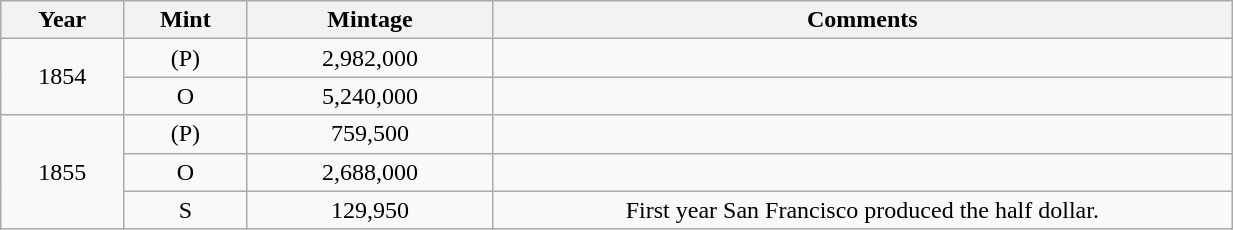<table class="wikitable sortable" style="min-width:65%; text-align:center;">
<tr>
<th width="10%">Year</th>
<th width="10%">Mint</th>
<th width="20%">Mintage</th>
<th width="60%">Comments</th>
</tr>
<tr>
<td rowspan="2">1854</td>
<td>(P)</td>
<td>2,982,000</td>
<td></td>
</tr>
<tr>
<td>O</td>
<td>5,240,000</td>
<td></td>
</tr>
<tr>
<td rowspan="3">1855</td>
<td>(P)</td>
<td>759,500</td>
<td></td>
</tr>
<tr>
<td>O</td>
<td>2,688,000</td>
<td></td>
</tr>
<tr>
<td>S</td>
<td>129,950</td>
<td>First year San Francisco produced the half dollar.</td>
</tr>
</table>
